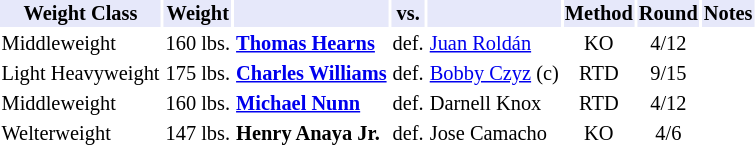<table class="toccolours" style="font-size: 85%;">
<tr>
<th style="background:#e6e8fa; color:#000; text-align:center;">Weight Class</th>
<th style="background:#e6e8fa; color:#000; text-align:center;">Weight</th>
<th style="background:#e6e8fa; color:#000; text-align:center;"></th>
<th style="background:#e6e8fa; color:#000; text-align:center;">vs.</th>
<th style="background:#e6e8fa; color:#000; text-align:center;"></th>
<th style="background:#e6e8fa; color:#000; text-align:center;">Method</th>
<th style="background:#e6e8fa; color:#000; text-align:center;">Round</th>
<th style="background:#e6e8fa; color:#000; text-align:center;">Notes</th>
</tr>
<tr>
<td>Middleweight</td>
<td>160 lbs.</td>
<td><strong><a href='#'>Thomas Hearns</a></strong></td>
<td>def.</td>
<td><a href='#'>Juan Roldán</a></td>
<td align=center>KO</td>
<td align=center>4/12</td>
<td></td>
</tr>
<tr>
<td>Light Heavyweight</td>
<td>175 lbs.</td>
<td><strong><a href='#'>Charles Williams</a></strong></td>
<td>def.</td>
<td><a href='#'>Bobby Czyz</a> (c)</td>
<td align=center>RTD</td>
<td align=center>9/15</td>
<td></td>
</tr>
<tr>
<td>Middleweight</td>
<td>160 lbs.</td>
<td><strong><a href='#'>Michael Nunn</a></strong></td>
<td>def.</td>
<td>Darnell Knox</td>
<td align=center>RTD</td>
<td align=center>4/12</td>
<td></td>
</tr>
<tr>
<td>Welterweight</td>
<td>147 lbs.</td>
<td><strong>Henry Anaya Jr.</strong></td>
<td>def.</td>
<td>Jose Camacho</td>
<td align=center>KO</td>
<td align=center>4/6</td>
</tr>
</table>
